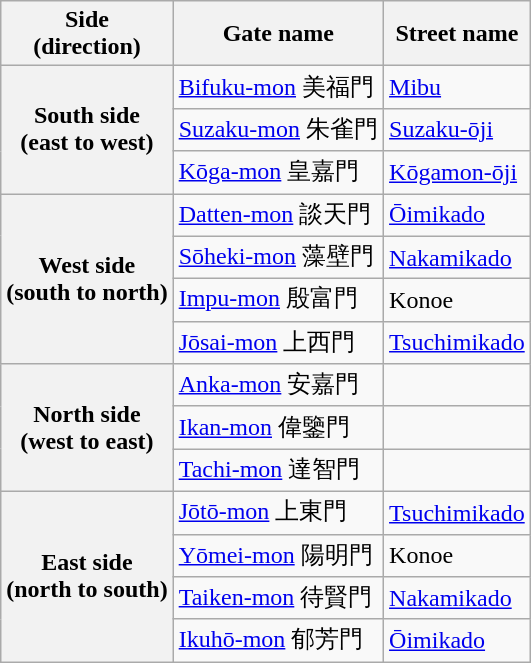<table class="wikitable">
<tr>
<th>Side<br>(direction)</th>
<th>Gate name</th>
<th>Street name</th>
</tr>
<tr>
<th rowspan="3">South side<br>(east to west)</th>
<td><a href='#'>Bifuku-mon</a> 美福門</td>
<td><a href='#'>Mibu</a></td>
</tr>
<tr>
<td><a href='#'>Suzaku-mon</a> 朱雀門</td>
<td><a href='#'>Suzaku-ōji</a></td>
</tr>
<tr>
<td><a href='#'>Kōga-mon</a> 皇嘉門</td>
<td><a href='#'>Kōgamon-ōji</a></td>
</tr>
<tr>
<th rowspan="4">West side<br>(south to north)</th>
<td><a href='#'>Datten-mon</a> 談天門</td>
<td><a href='#'>Ōimikado</a></td>
</tr>
<tr>
<td><a href='#'>Sōheki-mon</a> 藻壁門</td>
<td><a href='#'>Nakamikado</a></td>
</tr>
<tr>
<td><a href='#'>Impu-mon</a> 殷富門</td>
<td>Konoe</td>
</tr>
<tr>
<td><a href='#'>Jōsai-mon</a> 上西門</td>
<td><a href='#'>Tsuchimikado</a></td>
</tr>
<tr>
<th rowspan="3">North side<br>(west to east)</th>
<td><a href='#'>Anka-mon</a> 安嘉門</td>
<td></td>
</tr>
<tr>
<td><a href='#'>Ikan-mon</a> 偉鑒門</td>
<td></td>
</tr>
<tr>
<td><a href='#'>Tachi-mon</a> 達智門</td>
<td></td>
</tr>
<tr>
<th rowspan="4">East side<br>(north to south)</th>
<td><a href='#'>Jōtō-mon</a> 上東門</td>
<td><a href='#'>Tsuchimikado</a></td>
</tr>
<tr>
<td><a href='#'>Yōmei-mon</a> 陽明門</td>
<td>Konoe</td>
</tr>
<tr>
<td><a href='#'>Taiken-mon</a> 待賢門</td>
<td><a href='#'>Nakamikado</a></td>
</tr>
<tr>
<td><a href='#'>Ikuhō-mon</a> 郁芳門</td>
<td><a href='#'>Ōimikado</a></td>
</tr>
</table>
